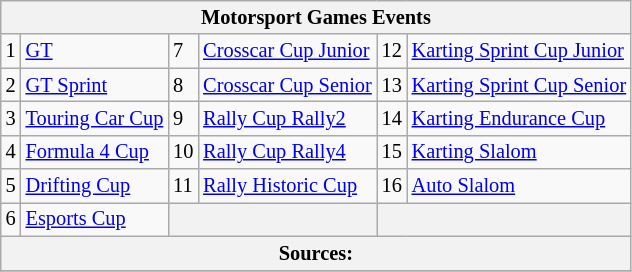<table class="wikitable" style="font-size: 85%;">
<tr>
<th colspan="6">Motorsport Games Events</th>
</tr>
<tr>
<td>1</td>
<td><a href='#'>GT</a></td>
<td>7</td>
<td><a href='#'>Crosscar Cup Junior</a></td>
<td>12</td>
<td><a href='#'>Karting Sprint Cup Junior</a></td>
</tr>
<tr>
<td>2</td>
<td><a href='#'>GT Sprint</a></td>
<td>8</td>
<td><a href='#'>Crosscar Cup Senior</a></td>
<td>13</td>
<td><a href='#'>Karting Sprint Cup Senior</a></td>
</tr>
<tr>
<td>3</td>
<td><a href='#'>Touring Car Cup</a></td>
<td>9</td>
<td><a href='#'>Rally Cup Rally2</a></td>
<td>14</td>
<td><a href='#'>Karting Endurance Cup</a></td>
</tr>
<tr>
<td>4</td>
<td><a href='#'>Formula 4 Cup</a></td>
<td>10</td>
<td><a href='#'>Rally Cup Rally4</a></td>
<td>15</td>
<td><a href='#'>Karting Slalom</a></td>
</tr>
<tr>
<td>5</td>
<td><a href='#'>Drifting Cup</a></td>
<td>11</td>
<td><a href='#'>Rally Historic Cup</a></td>
<td>16</td>
<td><a href='#'>Auto Slalom</a></td>
</tr>
<tr>
<td>6</td>
<td><a href='#'>Esports Cup</a></td>
<th colspan="2"></th>
<th colspan="2"></th>
</tr>
<tr>
<th colspan="6">Sources:</th>
</tr>
<tr>
</tr>
</table>
